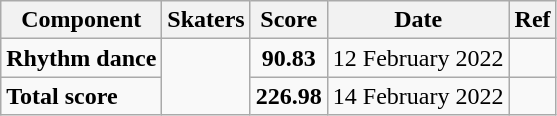<table class="wikitable">
<tr>
<th>Component</th>
<th>Skaters</th>
<th>Score</th>
<th>Date</th>
<th>Ref</th>
</tr>
<tr>
<td><strong>Rhythm dance</strong></td>
<td rowspan=2></td>
<td align="center"><strong>90.83</strong></td>
<td>12 February 2022</td>
<td></td>
</tr>
<tr>
<td><strong>Total score</strong></td>
<td align="center"><strong>226.98</strong></td>
<td>14 February 2022</td>
<td></td>
</tr>
</table>
